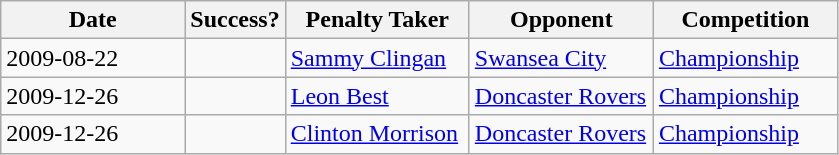<table class="wikitable">
<tr>
<th width=22%>Date</th>
<th width=12%>Success?</th>
<th width=22%>Penalty Taker</th>
<th width=22%>Opponent</th>
<th width=22%>Competition</th>
</tr>
<tr>
<td>2009-08-22</td>
<td></td>
<td> <a href='#'>Sammy Clingan</a></td>
<td><a href='#'>Swansea City</a></td>
<td><a href='#'>Championship</a></td>
</tr>
<tr>
<td>2009-12-26</td>
<td></td>
<td> <a href='#'>Leon Best</a></td>
<td><a href='#'>Doncaster Rovers</a></td>
<td><a href='#'>Championship</a></td>
</tr>
<tr>
<td>2009-12-26</td>
<td></td>
<td> <a href='#'>Clinton Morrison</a></td>
<td><a href='#'>Doncaster Rovers</a></td>
<td><a href='#'>Championship</a></td>
</tr>
</table>
